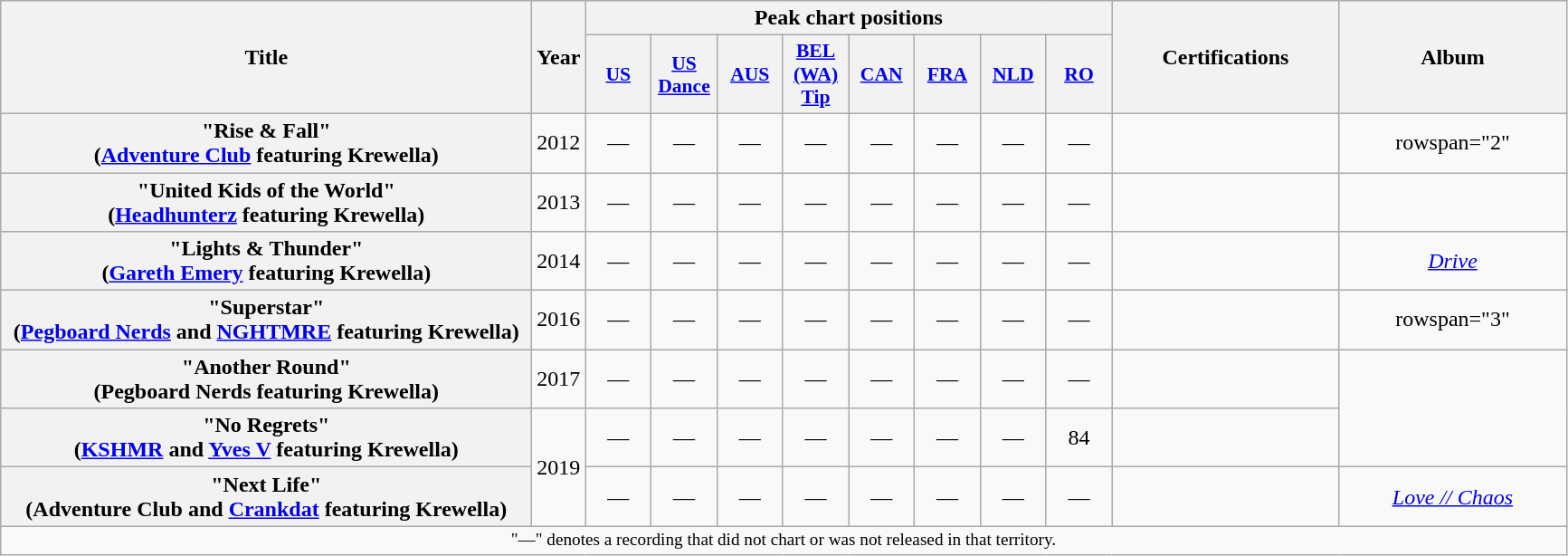<table class="wikitable plainrowheaders" style="text-align:center;">
<tr>
<th scope="col" rowspan="2" style="width:24em;">Title</th>
<th scope="col" rowspan="2" style="width:1em;">Year</th>
<th scope="col" colspan="8">Peak chart positions</th>
<th scope="col" rowspan="2" style="width:10em;">Certifications</th>
<th scope="col" rowspan="2" style="width:10em;">Album</th>
</tr>
<tr>
<th scope="col" style="width:2.9em;font-size:90%;"><a href='#'>US</a><br></th>
<th scope="col" style="width:2.9em;font-size:90%;"><a href='#'>US Dance</a><br></th>
<th scope="col" style="width:2.9em;font-size:90%;"><a href='#'>AUS</a><br></th>
<th scope="col" style="width:2.9em;font-size:90%;"><a href='#'>BEL<br>(WA)<br>Tip</a><br></th>
<th scope="col" style="width:2.9em;font-size:90%;"><a href='#'>CAN</a><br></th>
<th scope="col" style="width:2.9em;font-size:90%;"><a href='#'>FRA</a><br></th>
<th scope="col" style="width:2.9em;font-size:90%;"><a href='#'>NLD</a><br></th>
<th scope="col" style="width:2.9em;font-size:90%;"><a href='#'>RO</a><br></th>
</tr>
<tr>
<th scope="row">"Rise & Fall"<br><span>(<a href='#'>Adventure Club</a> featuring Krewella)</span></th>
<td>2012</td>
<td>—</td>
<td>—</td>
<td>—</td>
<td>—</td>
<td>—</td>
<td>—</td>
<td>—</td>
<td>—</td>
<td></td>
<td>rowspan="2" </td>
</tr>
<tr>
<th scope="row">"United Kids of the World"<br><span>(<a href='#'>Headhunterz</a> featuring Krewella)</span></th>
<td>2013</td>
<td>—</td>
<td>—</td>
<td>—</td>
<td>—</td>
<td>—</td>
<td>—</td>
<td>—</td>
<td>—</td>
<td></td>
</tr>
<tr>
<th scope="row">"Lights & Thunder" <br><span>(<a href='#'>Gareth Emery</a> featuring Krewella)</span></th>
<td>2014</td>
<td>—</td>
<td>—</td>
<td>—</td>
<td>—</td>
<td>—</td>
<td>—</td>
<td>—</td>
<td>—</td>
<td></td>
<td><em><a href='#'>Drive</a></em></td>
</tr>
<tr>
<th scope="row">"Superstar"<br><span>(<a href='#'>Pegboard Nerds</a> and <a href='#'>NGHTMRE</a> featuring Krewella)</span></th>
<td>2016</td>
<td>—</td>
<td>—</td>
<td>—</td>
<td>—</td>
<td>—</td>
<td>—</td>
<td>—</td>
<td>—</td>
<td></td>
<td>rowspan="3" </td>
</tr>
<tr>
<th scope="row">"Another Round"<br><span>(Pegboard Nerds featuring Krewella)</span></th>
<td>2017</td>
<td>—</td>
<td>—</td>
<td>—</td>
<td>—</td>
<td>—</td>
<td>—</td>
<td>—</td>
<td>—</td>
<td></td>
</tr>
<tr>
<th scope="row">"No Regrets" <br><span>(<a href='#'>KSHMR</a> and <a href='#'>Yves V</a> featuring Krewella)</span></th>
<td rowspan="2">2019</td>
<td>—</td>
<td>—</td>
<td>—</td>
<td>—</td>
<td>—</td>
<td>—</td>
<td>—</td>
<td>84</td>
<td></td>
</tr>
<tr>
<th scope="row">"Next Life" <br><span>(Adventure Club and <a href='#'>Crankdat</a> featuring Krewella)</span></th>
<td>—</td>
<td>—</td>
<td>—</td>
<td>—</td>
<td>—</td>
<td>—</td>
<td>—</td>
<td>—</td>
<td></td>
<td><em><a href='#'>Love // Chaos</a></em></td>
</tr>
<tr>
<td colspan="12" style="font-size:80%">"—" denotes a recording that did not chart or was not released in that territory.</td>
</tr>
</table>
